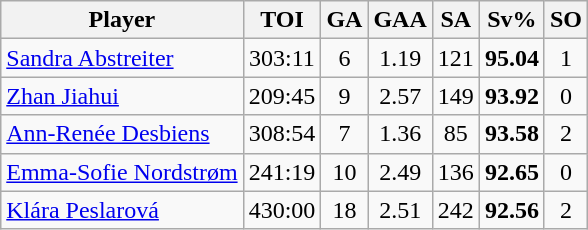<table class="wikitable sortable" style="text-align:center;">
<tr>
<th>Player</th>
<th>TOI</th>
<th>GA</th>
<th>GAA</th>
<th>SA</th>
<th>Sv%</th>
<th>SO</th>
</tr>
<tr>
<td align=left> <a href='#'>Sandra Abstreiter</a></td>
<td>303:11</td>
<td>6</td>
<td>1.19</td>
<td>121</td>
<td><strong>95.04</strong></td>
<td>1</td>
</tr>
<tr>
<td align=left> <a href='#'>Zhan Jiahui</a></td>
<td>209:45</td>
<td>9</td>
<td>2.57</td>
<td>149</td>
<td><strong>93.92</strong></td>
<td>0</td>
</tr>
<tr>
<td align=left> <a href='#'>Ann-Renée Desbiens</a></td>
<td>308:54</td>
<td>7</td>
<td>1.36</td>
<td>85</td>
<td><strong>93.58</strong></td>
<td>2</td>
</tr>
<tr>
<td align=left> <a href='#'>Emma-Sofie Nordstrøm</a></td>
<td>241:19</td>
<td>10</td>
<td>2.49</td>
<td>136</td>
<td><strong>92.65</strong></td>
<td>0</td>
</tr>
<tr>
<td align=left> <a href='#'>Klára Peslarová</a></td>
<td>430:00</td>
<td>18</td>
<td>2.51</td>
<td>242</td>
<td><strong>92.56</strong></td>
<td>2</td>
</tr>
</table>
